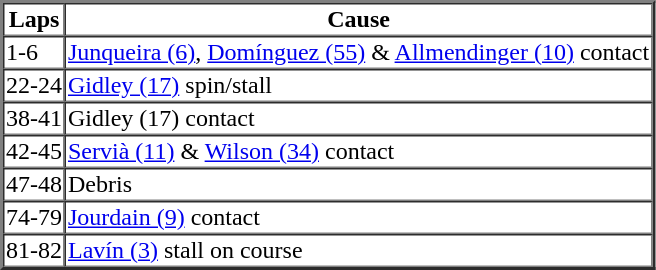<table border=2 cellspacing=0>
<tr>
<th>Laps</th>
<th>Cause</th>
</tr>
<tr>
<td>1-6</td>
<td><a href='#'>Junqueira (6)</a>, <a href='#'>Domínguez (55)</a> & <a href='#'>Allmendinger (10)</a> contact</td>
</tr>
<tr>
<td>22-24</td>
<td><a href='#'>Gidley (17)</a> spin/stall</td>
</tr>
<tr>
<td>38-41</td>
<td>Gidley (17) contact</td>
</tr>
<tr>
<td>42-45</td>
<td><a href='#'>Servià (11)</a> & <a href='#'>Wilson (34)</a> contact</td>
</tr>
<tr>
<td>47-48</td>
<td>Debris</td>
</tr>
<tr>
<td>74-79</td>
<td><a href='#'>Jourdain (9)</a> contact</td>
</tr>
<tr>
<td>81-82</td>
<td><a href='#'>Lavín (3)</a> stall on course</td>
</tr>
</table>
